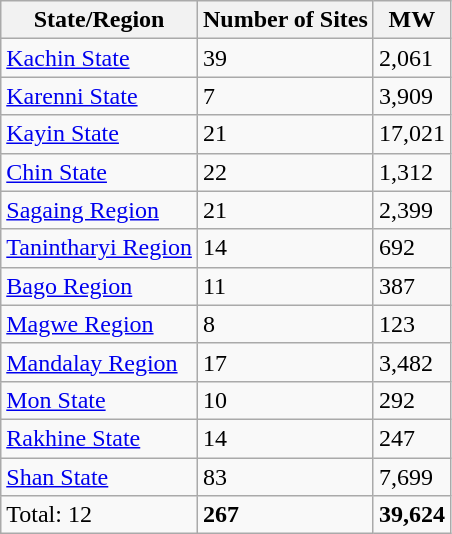<table class="wikitable sortable" border="1">
<tr>
<th>State/Region</th>
<th>Number of Sites</th>
<th Exploitable Hydropower>MW</th>
</tr>
<tr>
<td><a href='#'>Kachin State</a></td>
<td>39</td>
<td>2,061</td>
</tr>
<tr>
<td><a href='#'>Karenni State</a></td>
<td>7</td>
<td>3,909</td>
</tr>
<tr>
<td><a href='#'>Kayin State</a></td>
<td>21</td>
<td>17,021</td>
</tr>
<tr>
<td><a href='#'>Chin State</a></td>
<td>22</td>
<td>1,312</td>
</tr>
<tr>
<td><a href='#'>Sagaing Region</a></td>
<td>21</td>
<td>2,399</td>
</tr>
<tr>
<td> <a href='#'>Tanintharyi Region</a></td>
<td>14</td>
<td>692</td>
</tr>
<tr>
<td> <a href='#'>Bago Region</a></td>
<td>11</td>
<td>387</td>
</tr>
<tr>
<td> <a href='#'>Magwe Region</a></td>
<td>8</td>
<td>123</td>
</tr>
<tr>
<td><a href='#'>Mandalay Region</a></td>
<td>17</td>
<td>3,482</td>
</tr>
<tr>
<td> <a href='#'>Mon State</a></td>
<td>10</td>
<td>292</td>
</tr>
<tr>
<td><a href='#'>Rakhine State</a></td>
<td>14</td>
<td>247</td>
</tr>
<tr>
<td><a href='#'>Shan State</a></td>
<td>83</td>
<td>7,699</td>
</tr>
<tr>
<td>Total: 12</td>
<td><strong>267</strong></td>
<td><strong>39,624</strong></td>
</tr>
</table>
